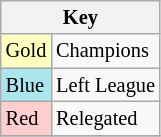<table class="wikitable" style="font-size:85%">
<tr>
<th colspan=2>Key</th>
</tr>
<tr>
<td bgcolor="#ffffbf">Gold</td>
<td>Champions</td>
</tr>
<tr>
<td bgcolor="#ace5ee">Blue</td>
<td>Left League</td>
</tr>
<tr>
<td bgcolor="#ffcfcf">Red</td>
<td>Relegated</td>
</tr>
<tr>
</tr>
</table>
